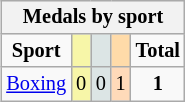<table class=wikitable style="font-size:85%;text-align:center;float:right;clear:right;margin-left:1em;">
<tr bgcolor=EFEFEF>
<th colspan=7>Medals by sport</th>
</tr>
<tr>
<td><strong>Sport</strong></td>
<td bgcolor=F7F6A8></td>
<td bgcolor=DCE5E5></td>
<td bgcolor=FFDBA9></td>
<td><strong>Total</strong></td>
</tr>
<tr>
<td><a href='#'>Boxing</a></td>
<td bgcolor=F7F6A8>0</td>
<td bgcolor=DCE5E5>0</td>
<td bgcolor=FFDAB9>1</td>
<td><strong>1</strong></td>
</tr>
</table>
